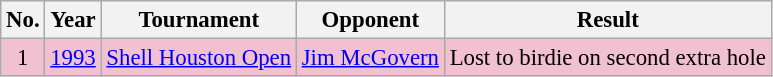<table class="wikitable" style="font-size:95%;">
<tr>
<th>No.</th>
<th>Year</th>
<th>Tournament</th>
<th>Opponent</th>
<th>Result</th>
</tr>
<tr style="background:#F2C1D1;">
<td align=center>1</td>
<td><a href='#'>1993</a></td>
<td><a href='#'>Shell Houston Open</a></td>
<td> <a href='#'>Jim McGovern</a></td>
<td>Lost to birdie on second extra hole</td>
</tr>
</table>
